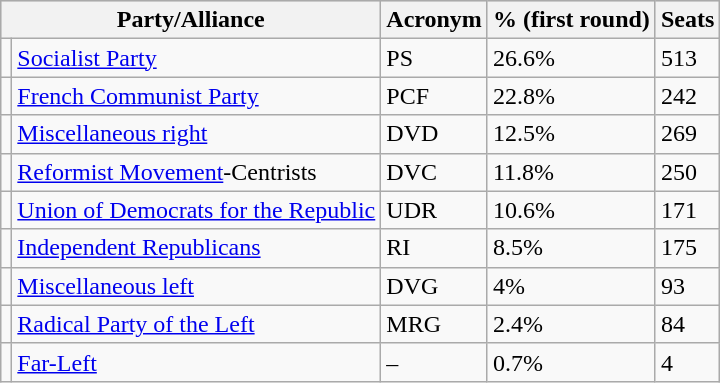<table class="wikitable">
<tr bgcolor=lightgrey>
<th colspan="2">Party/Alliance</th>
<th>Acronym</th>
<th>% (first round)</th>
<th>Seats</th>
</tr>
<tr>
<td></td>
<td><a href='#'>Socialist Party</a></td>
<td>PS</td>
<td>26.6%</td>
<td>513</td>
</tr>
<tr>
<td></td>
<td><a href='#'>French Communist Party</a></td>
<td>PCF</td>
<td>22.8%</td>
<td>242</td>
</tr>
<tr>
<td></td>
<td><a href='#'>Miscellaneous right</a></td>
<td>DVD</td>
<td>12.5%</td>
<td>269</td>
</tr>
<tr>
<td></td>
<td><a href='#'>Reformist Movement</a>-Centrists</td>
<td>DVC</td>
<td>11.8%</td>
<td>250</td>
</tr>
<tr>
<td></td>
<td><a href='#'>Union of Democrats for the Republic</a></td>
<td>UDR</td>
<td>10.6%</td>
<td>171</td>
</tr>
<tr>
<td></td>
<td><a href='#'>Independent Republicans</a></td>
<td>RI</td>
<td>8.5%</td>
<td>175</td>
</tr>
<tr>
<td></td>
<td><a href='#'>Miscellaneous left</a></td>
<td>DVG</td>
<td>4%</td>
<td>93</td>
</tr>
<tr>
<td></td>
<td><a href='#'>Radical Party of the Left</a></td>
<td>MRG</td>
<td>2.4%</td>
<td>84</td>
</tr>
<tr>
<td></td>
<td><a href='#'>Far-Left</a></td>
<td>–</td>
<td>0.7%</td>
<td>4</td>
</tr>
</table>
